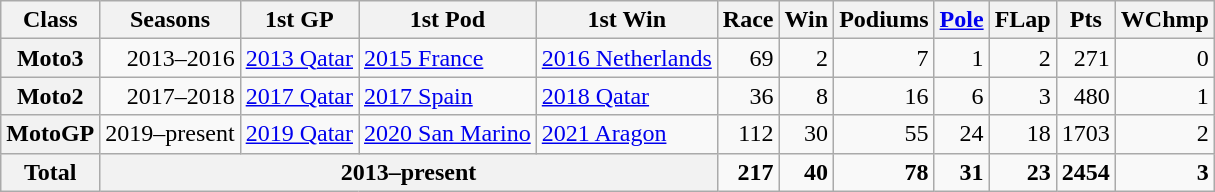<table class="wikitable" style=text-align:right;">
<tr>
<th>Class</th>
<th>Seasons</th>
<th>1st GP</th>
<th>1st Pod</th>
<th>1st Win</th>
<th>Race</th>
<th>Win</th>
<th>Podiums</th>
<th><a href='#'>Pole</a></th>
<th>FLap</th>
<th>Pts</th>
<th>WChmp</th>
</tr>
<tr>
<th>Moto3</th>
<td>2013–2016</td>
<td style="text-align:left;"><a href='#'>2013 Qatar</a></td>
<td style="text-align:left;"><a href='#'>2015 France</a></td>
<td style="text-align:left;"><a href='#'>2016 Netherlands</a></td>
<td>69</td>
<td>2</td>
<td>7</td>
<td>1</td>
<td>2</td>
<td>271</td>
<td>0</td>
</tr>
<tr>
<th>Moto2</th>
<td>2017–2018</td>
<td style="text-align:left;"><a href='#'>2017 Qatar</a></td>
<td style="text-align:left;"><a href='#'>2017 Spain</a></td>
<td style="text-align:left;"><a href='#'>2018 Qatar</a></td>
<td>36</td>
<td>8</td>
<td>16</td>
<td>6</td>
<td>3</td>
<td>480</td>
<td>1</td>
</tr>
<tr>
<th>MotoGP</th>
<td>2019–present</td>
<td style="text-align:left;"><a href='#'>2019 Qatar</a></td>
<td style="text-align:left;"><a href='#'>2020 San Marino</a></td>
<td style="text-align:left;"><a href='#'>2021 Aragon</a></td>
<td>112</td>
<td>30</td>
<td>55</td>
<td>24</td>
<td>18</td>
<td>1703</td>
<td>2</td>
</tr>
<tr>
<th>Total</th>
<th colspan="4">2013–present</th>
<td><strong>217</strong></td>
<td><strong>40</strong></td>
<td><strong>78</strong></td>
<td><strong>31</strong></td>
<td><strong>23</strong></td>
<td><strong>2454</strong></td>
<td><strong>3</strong></td>
</tr>
</table>
